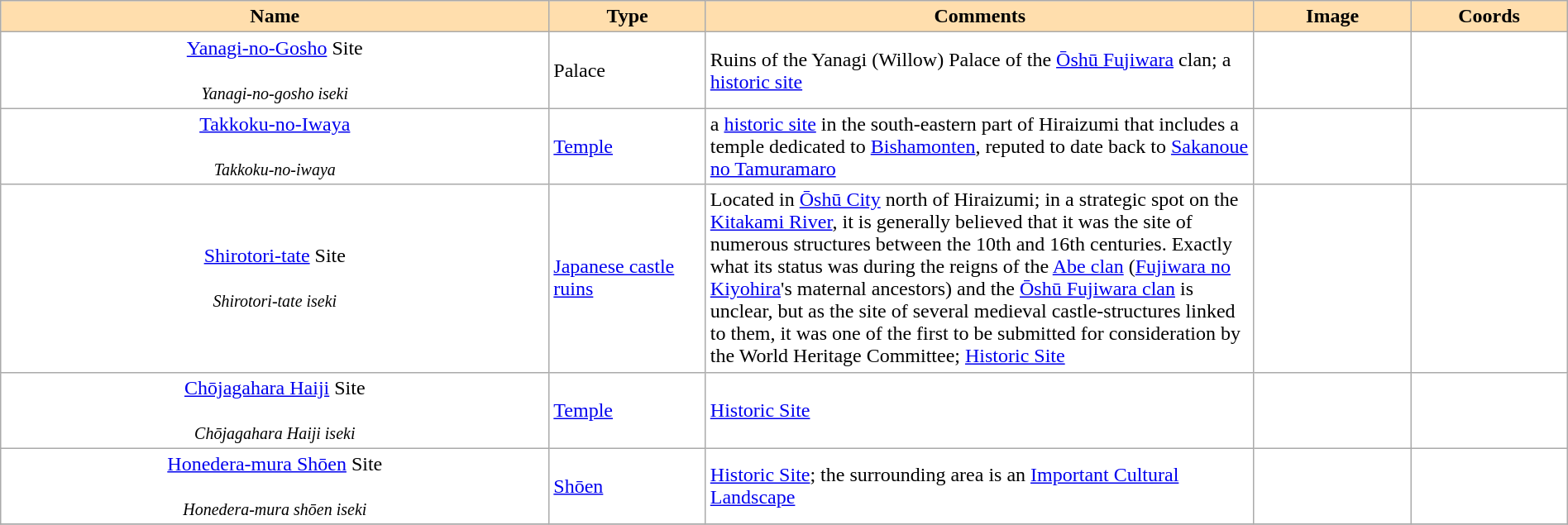<table class="wikitable sortable"  width="100%" style="background:#ffffff;">
<tr>
<th width="35%" align="left" style="background:#ffdead;">Name</th>
<th width="10%" align="left" style="background:#ffdead;">Type</th>
<th width="35%" align="left" style="background:#ffdead;" class="unsortable">Comments</th>
<th width="10%" align="left" style="background:#ffdead;" class="unsortable">Image</th>
<th width="10%" align="left" style="background:#ffdead;" class="unsortable">Coords</th>
</tr>
<tr>
<td align="center"><a href='#'>Yanagi-no-Gosho</a> Site<br><br><small><em>Yanagi-no-gosho iseki</em></small></td>
<td>Palace</td>
<td>Ruins of the Yanagi (Willow) Palace of the <a href='#'>Ōshū Fujiwara</a> clan; a <a href='#'>historic site</a></td>
<td></td>
<td></td>
</tr>
<tr>
<td align="center"><a href='#'>Takkoku-no-Iwaya</a><br><br><small><em>Takkoku-no-iwaya</em></small></td>
<td><a href='#'>Temple</a></td>
<td>a <a href='#'>historic site</a> in the south-eastern part of Hiraizumi that includes a temple dedicated to <a href='#'>Bishamonten</a>, reputed to date back to <a href='#'>Sakanoue no Tamuramaro</a></td>
<td></td>
<td></td>
</tr>
<tr>
<td align="center"><a href='#'>Shirotori-tate</a> Site<br><br><small><em>Shirotori-tate iseki</em></small></td>
<td><a href='#'>Japanese castle ruins</a></td>
<td>Located in <a href='#'>Ōshū City</a> north of Hiraizumi; in a strategic spot on the <a href='#'>Kitakami River</a>, it is generally believed that it was the site of numerous structures between the 10th and 16th centuries. Exactly what its status was during the reigns of the <a href='#'>Abe clan</a> (<a href='#'>Fujiwara no Kiyohira</a>'s maternal ancestors) and the <a href='#'>Ōshū Fujiwara clan</a> is unclear, but as the site of several medieval castle-structures linked to them, it was one of the first to be submitted for consideration by the World Heritage Committee; <a href='#'>Historic Site</a></td>
<td></td>
<td></td>
</tr>
<tr>
<td align="center"><a href='#'>Chōjagahara Haiji</a> Site<br><br><small><em>Chōjagahara Haiji iseki</em></small></td>
<td><a href='#'>Temple</a></td>
<td><a href='#'>Historic Site</a></td>
<td></td>
<td></td>
</tr>
<tr>
<td align="center"><a href='#'>Honedera-mura Shōen</a> Site<br><br><small><em>Honedera-mura shōen iseki</em></small></td>
<td><a href='#'>Shōen</a></td>
<td><a href='#'>Historic Site</a>; the surrounding area is an <a href='#'>Important Cultural Landscape</a></td>
<td></td>
<td></td>
</tr>
<tr>
</tr>
</table>
